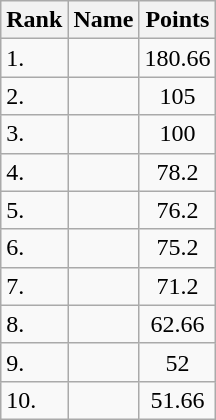<table class="wikitable sortable">
<tr>
<th>Rank</th>
<th>Name</th>
<th>Points</th>
</tr>
<tr>
<td>1.</td>
<td></td>
<td align=center>180.66</td>
</tr>
<tr>
<td>2.</td>
<td></td>
<td align=center>105</td>
</tr>
<tr>
<td>3.</td>
<td></td>
<td align=center>100</td>
</tr>
<tr>
<td>4.</td>
<td></td>
<td align=center>78.2</td>
</tr>
<tr>
<td>5.</td>
<td></td>
<td align=center>76.2</td>
</tr>
<tr>
<td>6.</td>
<td></td>
<td align=center>75.2</td>
</tr>
<tr>
<td>7.</td>
<td></td>
<td align=center>71.2</td>
</tr>
<tr>
<td>8.</td>
<td></td>
<td align=center>62.66</td>
</tr>
<tr>
<td>9.</td>
<td></td>
<td align=center>52</td>
</tr>
<tr>
<td>10.</td>
<td></td>
<td align=center>51.66</td>
</tr>
</table>
